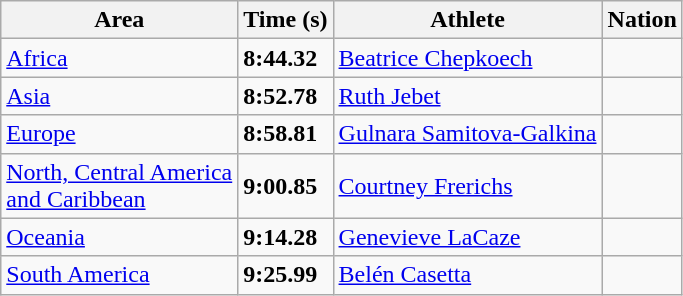<table class="wikitable">
<tr>
<th>Area</th>
<th>Time (s)</th>
<th>Athlete</th>
<th>Nation</th>
</tr>
<tr>
<td><a href='#'>Africa</a> </td>
<td><strong>8:44.32</strong> </td>
<td><a href='#'>Beatrice Chepkoech</a></td>
<td></td>
</tr>
<tr>
<td><a href='#'>Asia</a> </td>
<td><strong>8:52.78</strong></td>
<td><a href='#'>Ruth Jebet</a></td>
<td></td>
</tr>
<tr>
<td><a href='#'>Europe</a> </td>
<td><strong>8:58.81</strong></td>
<td><a href='#'>Gulnara Samitova-Galkina</a></td>
<td></td>
</tr>
<tr>
<td><a href='#'>North, Central America<br> and Caribbean</a> </td>
<td><strong>9:00.85</strong></td>
<td><a href='#'>Courtney Frerichs</a></td>
<td></td>
</tr>
<tr>
<td><a href='#'>Oceania</a> </td>
<td><strong>9:14.28</strong></td>
<td><a href='#'>Genevieve LaCaze</a></td>
<td></td>
</tr>
<tr>
<td><a href='#'>South America</a> </td>
<td><strong>9:25.99</strong></td>
<td><a href='#'>Belén Casetta</a></td>
<td></td>
</tr>
</table>
